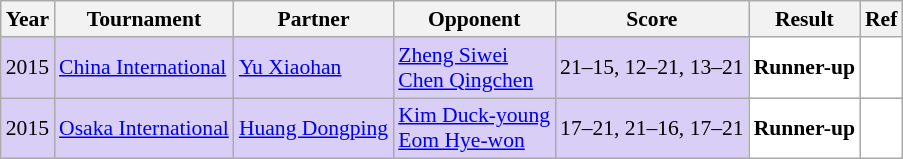<table class="sortable wikitable" style="font-size: 90%;">
<tr>
<th>Year</th>
<th>Tournament</th>
<th>Partner</th>
<th>Opponent</th>
<th>Score</th>
<th>Result</th>
<th>Ref</th>
</tr>
<tr style="background:#D8CEF6">
<td align="center">2015</td>
<td align="left"><a href='#'>China International</a></td>
<td align="left"> <a href='#'>Yu Xiaohan</a></td>
<td align="left"> <a href='#'>Zheng Siwei</a><br> <a href='#'>Chen Qingchen</a></td>
<td align="left">21–15, 12–21, 13–21</td>
<td style="text-align:left; background:white"> <strong>Runner-up</strong></td>
<td style="text-align:center; background:white"></td>
</tr>
<tr style="background:#D8CEF6">
<td align="center">2015</td>
<td align="left"><a href='#'>Osaka International</a></td>
<td align="left"> <a href='#'>Huang Dongping</a></td>
<td align="left"> <a href='#'>Kim Duck-young</a><br> <a href='#'>Eom Hye-won</a></td>
<td align="left">17–21, 21–16, 17–21</td>
<td style="text-align:left; background:white"> <strong>Runner-up</strong></td>
<td style="text-align:center; background:white"></td>
</tr>
</table>
